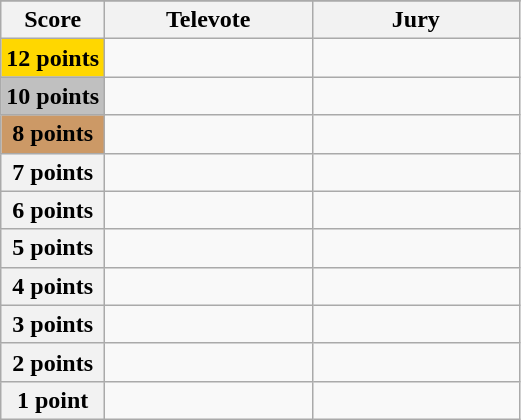<table class="wikitable">
<tr>
</tr>
<tr>
<th scope="col" width="20%">Score</th>
<th scope="col" width="40%">Televote</th>
<th scope="col" width="40%">Jury</th>
</tr>
<tr>
<th scope="row" style="background:gold">12 points</th>
<td></td>
<td></td>
</tr>
<tr>
<th scope="row" style="background:silver">10 points</th>
<td></td>
<td></td>
</tr>
<tr>
<th scope="row" style="background:#CC9966">8 points</th>
<td></td>
<td></td>
</tr>
<tr>
<th scope="row">7 points</th>
<td></td>
<td></td>
</tr>
<tr>
<th scope="row">6 points</th>
<td></td>
<td></td>
</tr>
<tr>
<th scope="row">5 points</th>
<td></td>
<td></td>
</tr>
<tr>
<th scope="row">4 points</th>
<td></td>
<td></td>
</tr>
<tr>
<th scope="row">3 points</th>
<td></td>
<td></td>
</tr>
<tr>
<th scope="row">2 points</th>
<td></td>
<td></td>
</tr>
<tr>
<th scope="row">1 point</th>
<td></td>
<td></td>
</tr>
</table>
